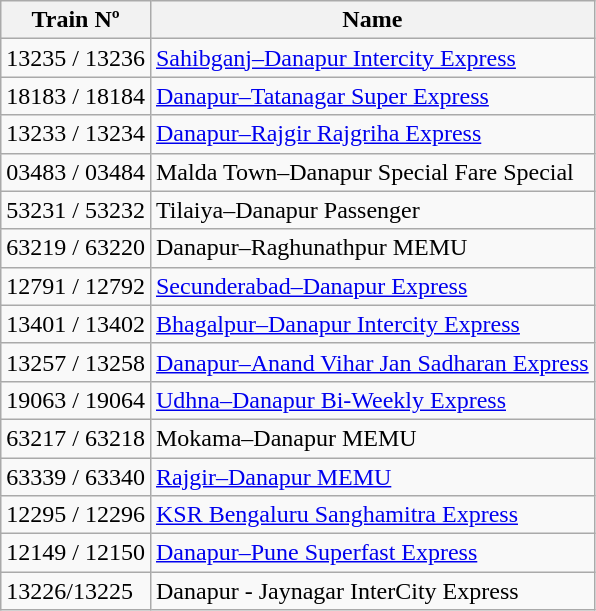<table class="wikitable sortable">
<tr>
<th>Train Nº</th>
<th>Name</th>
</tr>
<tr>
<td>13235 / 13236</td>
<td><a href='#'>Sahibganj–Danapur Intercity Express</a></td>
</tr>
<tr>
<td>18183 / 18184</td>
<td><a href='#'>Danapur–Tatanagar Super Express</a></td>
</tr>
<tr>
<td>13233 / 13234</td>
<td><a href='#'>Danapur–Rajgir Rajgriha Express</a></td>
</tr>
<tr>
<td>03483 / 03484</td>
<td>Malda Town–Danapur Special Fare Special</td>
</tr>
<tr>
<td>53231 / 53232</td>
<td>Tilaiya–Danapur Passenger</td>
</tr>
<tr>
<td>63219 / 63220</td>
<td>Danapur–Raghunathpur MEMU</td>
</tr>
<tr>
<td>12791 / 12792</td>
<td><a href='#'>Secunderabad–Danapur Express</a></td>
</tr>
<tr>
<td>13401 / 13402</td>
<td><a href='#'>Bhagalpur–Danapur Intercity Express</a></td>
</tr>
<tr>
<td>13257 / 13258</td>
<td><a href='#'>Danapur–Anand Vihar Jan Sadharan Express</a></td>
</tr>
<tr>
<td>19063 / 19064</td>
<td><a href='#'>Udhna–Danapur Bi-Weekly Express</a></td>
</tr>
<tr>
<td>63217 / 63218</td>
<td>Mokama–Danapur MEMU</td>
</tr>
<tr>
<td>63339 / 63340</td>
<td><a href='#'>Rajgir–Danapur MEMU</a></td>
</tr>
<tr>
<td>12295 / 12296</td>
<td><a href='#'>KSR Bengaluru Sanghamitra Express</a></td>
</tr>
<tr>
<td>12149 / 12150</td>
<td><a href='#'>Danapur–Pune Superfast Express</a></td>
</tr>
<tr>
<td>13226/13225</td>
<td>Danapur - Jaynagar InterCity Express</td>
</tr>
</table>
